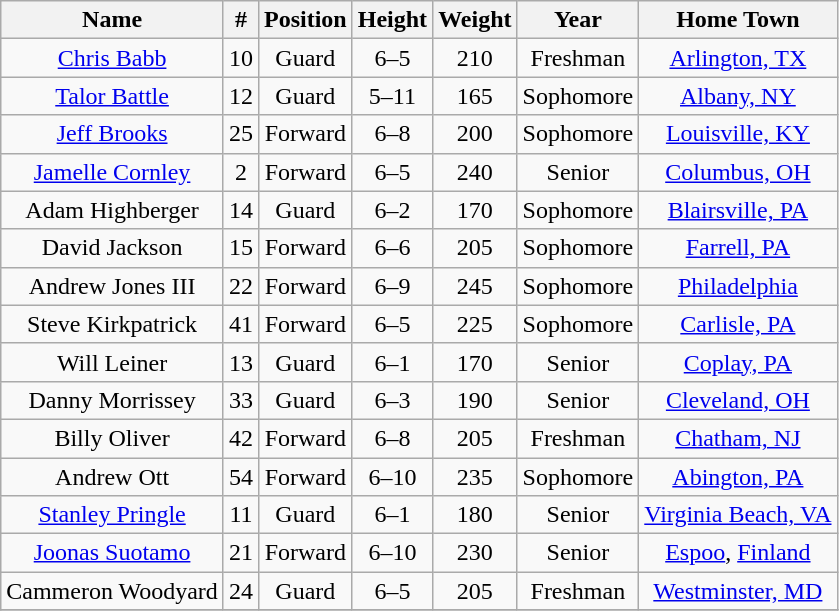<table class="wikitable" style="text-align: center;">
<tr>
<th>Name </th>
<th>#</th>
<th>Position</th>
<th>Height</th>
<th>Weight</th>
<th>Year</th>
<th>Home Town</th>
</tr>
<tr>
<td><a href='#'>Chris Babb</a></td>
<td>10</td>
<td>Guard</td>
<td>6–5</td>
<td>210</td>
<td>Freshman</td>
<td><a href='#'>Arlington, TX</a></td>
</tr>
<tr>
<td><a href='#'>Talor Battle</a></td>
<td>12</td>
<td>Guard</td>
<td>5–11</td>
<td>165</td>
<td>Sophomore</td>
<td><a href='#'>Albany, NY</a></td>
</tr>
<tr>
<td><a href='#'>Jeff Brooks</a></td>
<td>25</td>
<td>Forward</td>
<td>6–8</td>
<td>200</td>
<td>Sophomore</td>
<td><a href='#'>Louisville, KY</a></td>
</tr>
<tr>
<td><a href='#'>Jamelle Cornley</a></td>
<td>2</td>
<td>Forward</td>
<td>6–5</td>
<td>240</td>
<td>Senior</td>
<td><a href='#'>Columbus, OH</a></td>
</tr>
<tr>
<td>Adam Highberger</td>
<td>14</td>
<td>Guard</td>
<td>6–2</td>
<td>170</td>
<td>Sophomore</td>
<td><a href='#'>Blairsville, PA</a></td>
</tr>
<tr>
<td>David Jackson</td>
<td>15</td>
<td>Forward</td>
<td>6–6</td>
<td>205</td>
<td>Sophomore</td>
<td><a href='#'>Farrell, PA</a></td>
</tr>
<tr>
<td>Andrew Jones III</td>
<td>22</td>
<td>Forward</td>
<td>6–9</td>
<td>245</td>
<td>Sophomore</td>
<td><a href='#'>Philadelphia</a></td>
</tr>
<tr>
<td>Steve Kirkpatrick</td>
<td>41</td>
<td>Forward</td>
<td>6–5</td>
<td>225</td>
<td>Sophomore</td>
<td><a href='#'>Carlisle, PA</a></td>
</tr>
<tr>
<td>Will Leiner</td>
<td>13</td>
<td>Guard</td>
<td>6–1</td>
<td>170</td>
<td>Senior</td>
<td><a href='#'>Coplay, PA</a></td>
</tr>
<tr>
<td>Danny Morrissey</td>
<td>33</td>
<td>Guard</td>
<td>6–3</td>
<td>190</td>
<td>Senior</td>
<td><a href='#'>Cleveland, OH</a></td>
</tr>
<tr>
<td>Billy Oliver</td>
<td>42</td>
<td>Forward</td>
<td>6–8</td>
<td>205</td>
<td>Freshman</td>
<td><a href='#'>Chatham, NJ</a></td>
</tr>
<tr>
<td>Andrew Ott</td>
<td>54</td>
<td>Forward</td>
<td>6–10</td>
<td>235</td>
<td>Sophomore</td>
<td><a href='#'>Abington, PA</a></td>
</tr>
<tr>
<td><a href='#'>Stanley Pringle</a></td>
<td>11</td>
<td>Guard</td>
<td>6–1</td>
<td>180</td>
<td>Senior</td>
<td><a href='#'>Virginia Beach, VA</a></td>
</tr>
<tr>
<td><a href='#'>Joonas Suotamo</a></td>
<td>21</td>
<td>Forward</td>
<td>6–10</td>
<td>230</td>
<td>Senior</td>
<td><a href='#'>Espoo</a>, <a href='#'>Finland</a></td>
</tr>
<tr>
<td>Cammeron Woodyard</td>
<td>24</td>
<td>Guard</td>
<td>6–5</td>
<td>205</td>
<td>Freshman</td>
<td><a href='#'>Westminster, MD</a></td>
</tr>
<tr>
</tr>
</table>
